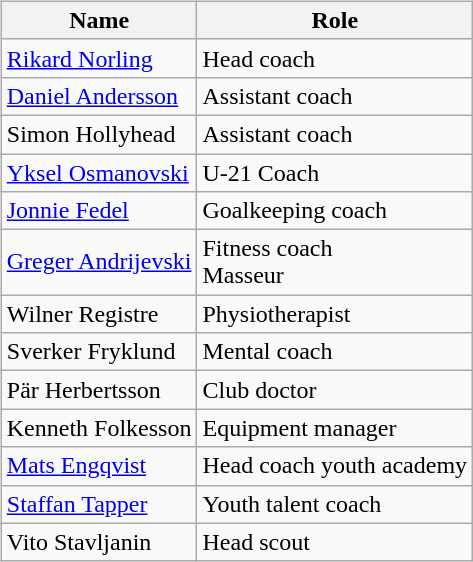<table>
<tr>
<td valign="top"><br><table class="wikitable">
<tr>
<th>Name</th>
<th>Role</th>
</tr>
<tr>
<td> <a href='#'>Rikard Norling</a></td>
<td>Head coach</td>
</tr>
<tr>
<td> <a href='#'>Daniel Andersson</a></td>
<td>Assistant coach</td>
</tr>
<tr>
<td> Simon Hollyhead</td>
<td>Assistant coach</td>
</tr>
<tr>
<td> <a href='#'>Yksel Osmanovski</a></td>
<td>U-21 Coach</td>
</tr>
<tr>
<td> <a href='#'>Jonnie Fedel</a></td>
<td>Goalkeeping coach</td>
</tr>
<tr>
<td> <a href='#'>Greger Andrijevski</a></td>
<td>Fitness coach<br>Masseur</td>
</tr>
<tr>
<td> Wilner Registre</td>
<td>Physiotherapist</td>
</tr>
<tr>
<td> Sverker Fryklund</td>
<td>Mental coach</td>
</tr>
<tr>
<td> Pär Herbertsson</td>
<td>Club doctor</td>
</tr>
<tr>
<td> Kenneth Folkesson</td>
<td>Equipment manager</td>
</tr>
<tr>
<td> <a href='#'>Mats Engqvist</a></td>
<td>Head coach youth academy</td>
</tr>
<tr>
<td> <a href='#'>Staffan Tapper</a></td>
<td>Youth talent coach</td>
</tr>
<tr>
<td> Vito Stavljanin</td>
<td>Head scout</td>
</tr>
</table>
</td>
</tr>
</table>
